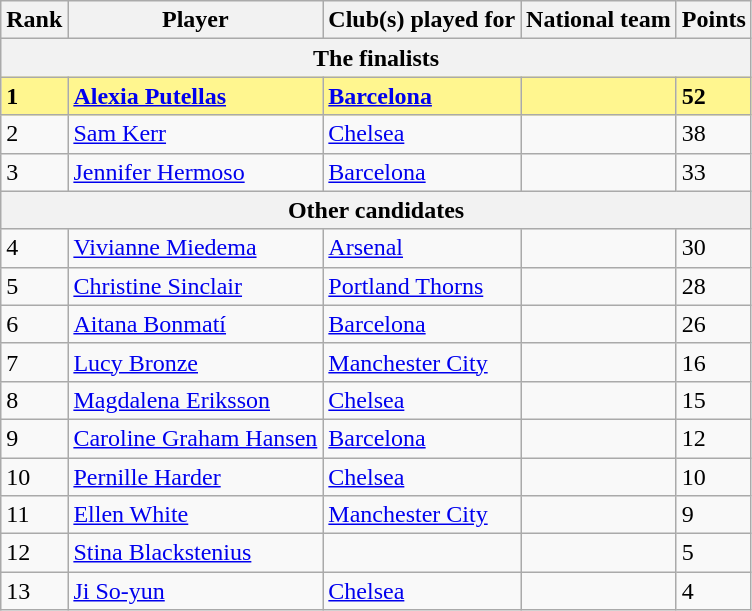<table class="wikitable plainrowheaders sortable">
<tr>
<th>Rank</th>
<th>Player</th>
<th>Club(s) played for</th>
<th>National team</th>
<th>Points</th>
</tr>
<tr>
<th colspan="5">The finalists</th>
</tr>
<tr style="background-color: #FFF68F; font-weight: bold;">
<td>1</td>
<td><a href='#'>Alexia Putellas</a></td>
<td> <a href='#'>Barcelona</a></td>
<td></td>
<td>52</td>
</tr>
<tr>
<td>2</td>
<td><a href='#'>Sam Kerr</a></td>
<td> <a href='#'>Chelsea</a></td>
<td></td>
<td>38</td>
</tr>
<tr>
<td>3</td>
<td><a href='#'>Jennifer Hermoso</a></td>
<td> <a href='#'>Barcelona</a></td>
<td></td>
<td>33</td>
</tr>
<tr>
<th colspan="5">Other candidates</th>
</tr>
<tr>
<td>4</td>
<td><a href='#'>Vivianne Miedema</a></td>
<td> <a href='#'>Arsenal</a></td>
<td></td>
<td>30</td>
</tr>
<tr>
<td>5</td>
<td><a href='#'>Christine Sinclair</a></td>
<td> <a href='#'>Portland Thorns</a></td>
<td></td>
<td>28</td>
</tr>
<tr>
<td>6</td>
<td><a href='#'>Aitana Bonmatí</a></td>
<td> <a href='#'>Barcelona</a></td>
<td></td>
<td>26</td>
</tr>
<tr>
<td>7</td>
<td><a href='#'>Lucy Bronze</a></td>
<td> <a href='#'>Manchester City</a></td>
<td></td>
<td>16</td>
</tr>
<tr>
<td>8</td>
<td><a href='#'>Magdalena Eriksson</a></td>
<td> <a href='#'>Chelsea</a></td>
<td></td>
<td>15</td>
</tr>
<tr>
<td>9</td>
<td><a href='#'>Caroline Graham Hansen</a></td>
<td> <a href='#'>Barcelona</a></td>
<td></td>
<td>12</td>
</tr>
<tr>
<td>10</td>
<td><a href='#'>Pernille Harder</a></td>
<td> <a href='#'>Chelsea</a></td>
<td></td>
<td>10</td>
</tr>
<tr>
<td>11</td>
<td><a href='#'>Ellen White</a></td>
<td> <a href='#'>Manchester City</a></td>
<td></td>
<td>9</td>
</tr>
<tr>
<td>12</td>
<td><a href='#'>Stina Blackstenius</a></td>
<td></td>
<td></td>
<td>5</td>
</tr>
<tr>
<td>13</td>
<td><a href='#'>Ji So-yun</a></td>
<td> <a href='#'>Chelsea</a></td>
<td></td>
<td>4</td>
</tr>
</table>
